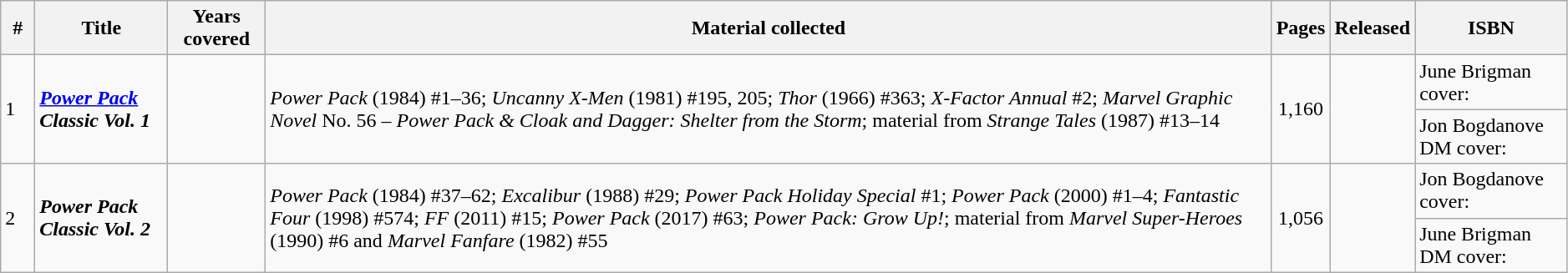<table class="wikitable sortable" width="99%">
<tr>
<th class="unsortable" width="20px">#</th>
<th>Title</th>
<th>Years covered</th>
<th class="unsortable">Material collected</th>
<th>Pages</th>
<th>Released</th>
<th class="unsortable">ISBN</th>
</tr>
<tr>
<td rowspan="2">1</td>
<td rowspan="2"><strong><em><a href='#'>Power Pack</a> Classic Vol. 1</em></strong></td>
<td rowspan="2"></td>
<td rowspan="2"><em>Power Pack</em> (1984) #1–36; <em>Uncanny X-Men</em> (1981) #195, 205; <em>Thor</em> (1966) #363; <em>X-Factor Annual</em> #2; <em>Marvel Graphic Novel</em> No. 56 – <em>Power Pack & Cloak and Dagger: Shelter from the Storm</em>; material from <em>Strange Tales</em> (1987) #13–14</td>
<td rowspan="2" style="text-align: center;">1,160</td>
<td rowspan="2"></td>
<td>June Brigman cover: </td>
</tr>
<tr>
<td>Jon Bogdanove DM cover: </td>
</tr>
<tr>
<td rowspan="2">2</td>
<td rowspan="2"><strong><em>Power Pack Classic Vol. 2</em></strong></td>
<td rowspan="2"></td>
<td rowspan="2"><em>Power Pack</em> (1984) #37–62; <em>Excalibur</em> (1988) #29; <em>Power Pack Holiday Special</em> #1; <em>Power Pack</em> (2000) #1–4; <em>Fantastic Four</em> (1998) #574; <em>FF</em> (2011) #15; <em>Power Pack</em> (2017) #63; <em>Power Pack: Grow Up!</em>; material from <em>Marvel Super-Heroes</em> (1990) #6 and <em>Marvel Fanfare</em> (1982) #55</td>
<td rowspan="2" style="text-align: center;">1,056</td>
<td rowspan="2"></td>
<td>Jon Bogdanove cover: </td>
</tr>
<tr>
<td>June Brigman DM cover: </td>
</tr>
</table>
